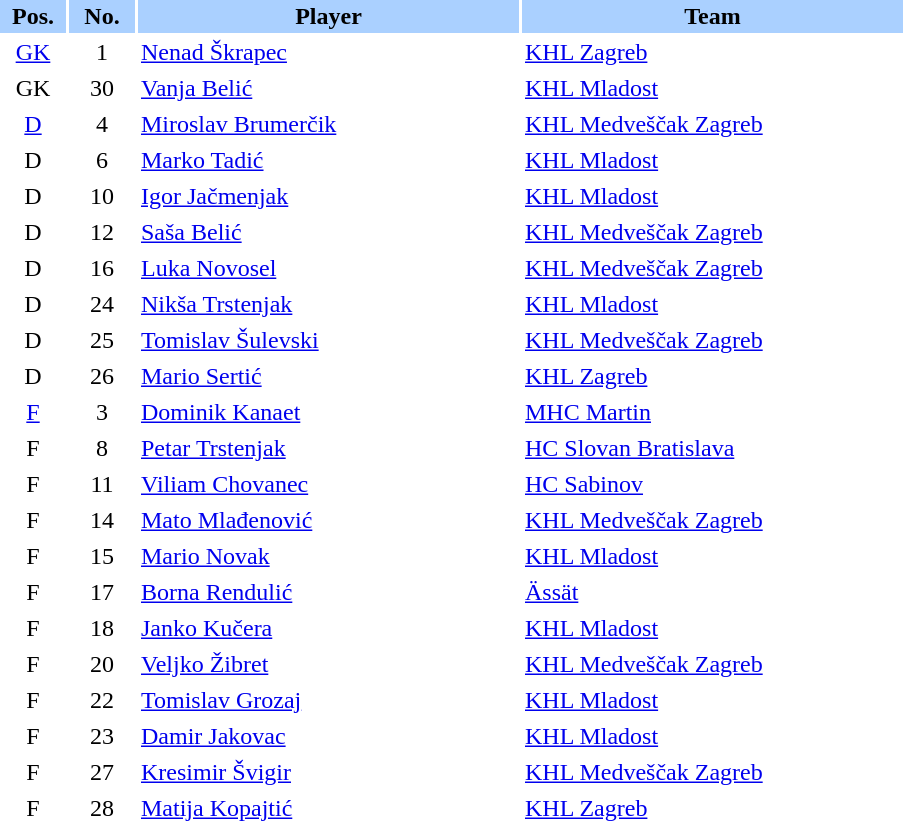<table border="0" cellspacing="2" cellpadding="2">
<tr bgcolor=AAD0FF>
<th width=40>Pos.</th>
<th width=40>No.</th>
<th width=250>Player</th>
<th width=250>Team</th>
</tr>
<tr>
<td style="text-align:center;"><a href='#'>GK</a></td>
<td style="text-align:center;">1</td>
<td><a href='#'>Nenad Škrapec</a></td>
<td> <a href='#'>KHL Zagreb</a></td>
</tr>
<tr>
<td style="text-align:center;">GK</td>
<td style="text-align:center;">30</td>
<td><a href='#'>Vanja Belić</a></td>
<td> <a href='#'>KHL Mladost</a></td>
</tr>
<tr>
<td style="text-align:center;"><a href='#'>D</a></td>
<td style="text-align:center;">4</td>
<td><a href='#'>Miroslav Brumerčik</a></td>
<td> <a href='#'>KHL Medveščak Zagreb</a></td>
</tr>
<tr>
<td style="text-align:center;">D</td>
<td style="text-align:center;">6</td>
<td><a href='#'>Marko Tadić</a></td>
<td> <a href='#'>KHL Mladost</a></td>
</tr>
<tr>
<td style="text-align:center;">D</td>
<td style="text-align:center;">10</td>
<td><a href='#'>Igor Jačmenjak</a></td>
<td> <a href='#'>KHL Mladost</a></td>
</tr>
<tr>
<td style="text-align:center;">D</td>
<td style="text-align:center;">12</td>
<td><a href='#'>Saša Belić</a></td>
<td> <a href='#'>KHL Medveščak Zagreb</a></td>
</tr>
<tr>
<td style="text-align:center;">D</td>
<td style="text-align:center;">16</td>
<td><a href='#'>Luka Novosel</a></td>
<td> <a href='#'>KHL Medveščak Zagreb</a></td>
</tr>
<tr>
<td style="text-align:center;">D</td>
<td style="text-align:center;">24</td>
<td><a href='#'>Nikša Trstenjak</a></td>
<td> <a href='#'>KHL Mladost</a></td>
</tr>
<tr>
<td style="text-align:center;">D</td>
<td style="text-align:center;">25</td>
<td><a href='#'>Tomislav Šulevski</a></td>
<td> <a href='#'>KHL Medveščak Zagreb</a></td>
</tr>
<tr>
<td style="text-align:center;">D</td>
<td style="text-align:center;">26</td>
<td><a href='#'>Mario Sertić</a></td>
<td> <a href='#'>KHL Zagreb</a></td>
</tr>
<tr>
<td style="text-align:center;"><a href='#'>F</a></td>
<td style="text-align:center;">3</td>
<td><a href='#'>Dominik Kanaet</a></td>
<td> <a href='#'>MHC Martin</a></td>
</tr>
<tr>
<td style="text-align:center;">F</td>
<td style="text-align:center;">8</td>
<td><a href='#'>Petar Trstenjak</a></td>
<td> <a href='#'>HC Slovan Bratislava</a></td>
</tr>
<tr>
<td style="text-align:center;">F</td>
<td style="text-align:center;">11</td>
<td><a href='#'>Viliam Chovanec</a></td>
<td> <a href='#'>HC Sabinov</a></td>
</tr>
<tr>
<td style="text-align:center;">F</td>
<td style="text-align:center;">14</td>
<td><a href='#'>Mato Mlađenović</a></td>
<td> <a href='#'>KHL Medveščak Zagreb</a></td>
</tr>
<tr>
<td style="text-align:center;">F</td>
<td style="text-align:center;">15</td>
<td><a href='#'>Mario Novak</a></td>
<td> <a href='#'>KHL Mladost</a></td>
</tr>
<tr>
<td style="text-align:center;">F</td>
<td style="text-align:center;">17</td>
<td><a href='#'>Borna Rendulić</a></td>
<td> <a href='#'>Ässät</a></td>
</tr>
<tr>
<td style="text-align:center;">F</td>
<td style="text-align:center;">18</td>
<td><a href='#'>Janko Kučera</a></td>
<td> <a href='#'>KHL Mladost</a></td>
</tr>
<tr>
<td style="text-align:center;">F</td>
<td style="text-align:center;">20</td>
<td><a href='#'>Veljko Žibret</a></td>
<td> <a href='#'>KHL Medveščak Zagreb</a></td>
</tr>
<tr>
<td style="text-align:center;">F</td>
<td style="text-align:center;">22</td>
<td><a href='#'>Tomislav Grozaj</a></td>
<td> <a href='#'>KHL Mladost</a></td>
</tr>
<tr>
<td style="text-align:center;">F</td>
<td style="text-align:center;">23</td>
<td><a href='#'>Damir Jakovac</a></td>
<td> <a href='#'>KHL Mladost</a></td>
</tr>
<tr>
<td style="text-align:center;">F</td>
<td style="text-align:center;">27</td>
<td><a href='#'>Kresimir Švigir</a></td>
<td> <a href='#'>KHL Medveščak Zagreb</a></td>
</tr>
<tr>
<td style="text-align:center;">F</td>
<td style="text-align:center;">28</td>
<td><a href='#'>Matija Kopajtić</a></td>
<td> <a href='#'>KHL Zagreb</a></td>
</tr>
</table>
